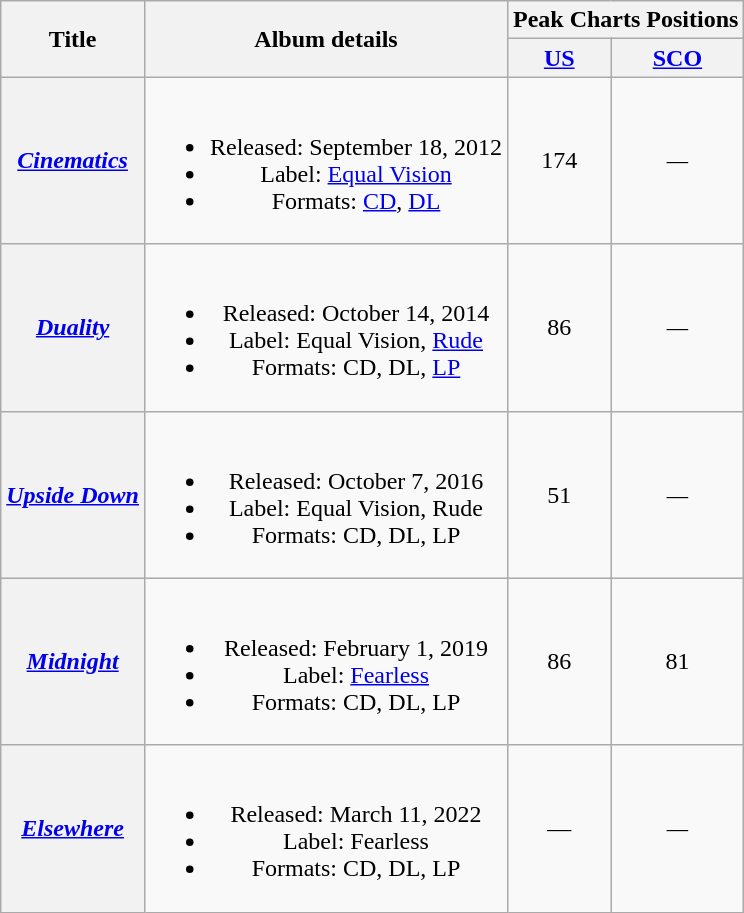<table class="wikitable plainrowheaders" style="text-align:center;">
<tr>
<th rowspan="2">Title</th>
<th rowspan="2">Album details</th>
<th colspan="2">Peak Charts Positions</th>
</tr>
<tr>
<th><a href='#'>US</a><br></th>
<th><a href='#'>SCO</a><br></th>
</tr>
<tr>
<th scope="row"><em><a href='#'>Cinematics</a></em></th>
<td><br><ul><li>Released: September 18, 2012</li><li>Label: <a href='#'>Equal Vision</a></li><li>Formats: <a href='#'>CD</a>, <a href='#'>DL</a></li></ul></td>
<td>174</td>
<td><em>—</em></td>
</tr>
<tr>
<th scope="row"><em><a href='#'>Duality</a></em></th>
<td><br><ul><li>Released: October 14, 2014</li><li>Label: Equal Vision, <a href='#'>Rude</a></li><li>Formats: CD, DL, <a href='#'>LP</a></li></ul></td>
<td>86</td>
<td><em>—</em></td>
</tr>
<tr>
<th scope="row"><em><a href='#'>Upside Down</a></em></th>
<td><br><ul><li>Released: October 7, 2016</li><li>Label: Equal Vision, Rude</li><li>Formats: CD, DL, LP</li></ul></td>
<td>51</td>
<td><em>—</em></td>
</tr>
<tr>
<th scope="row"><em><a href='#'>Midnight</a></em></th>
<td><br><ul><li>Released: February 1, 2019</li><li>Label: <a href='#'>Fearless</a></li><li>Formats: CD, DL, LP</li></ul></td>
<td>86</td>
<td>81</td>
</tr>
<tr>
<th scope="row"><em><a href='#'>Elsewhere</a></em></th>
<td><br><ul><li>Released: March 11, 2022</li><li>Label: Fearless</li><li>Formats: CD, DL, LP</li></ul></td>
<td>—</td>
<td><em>—</em></td>
</tr>
</table>
